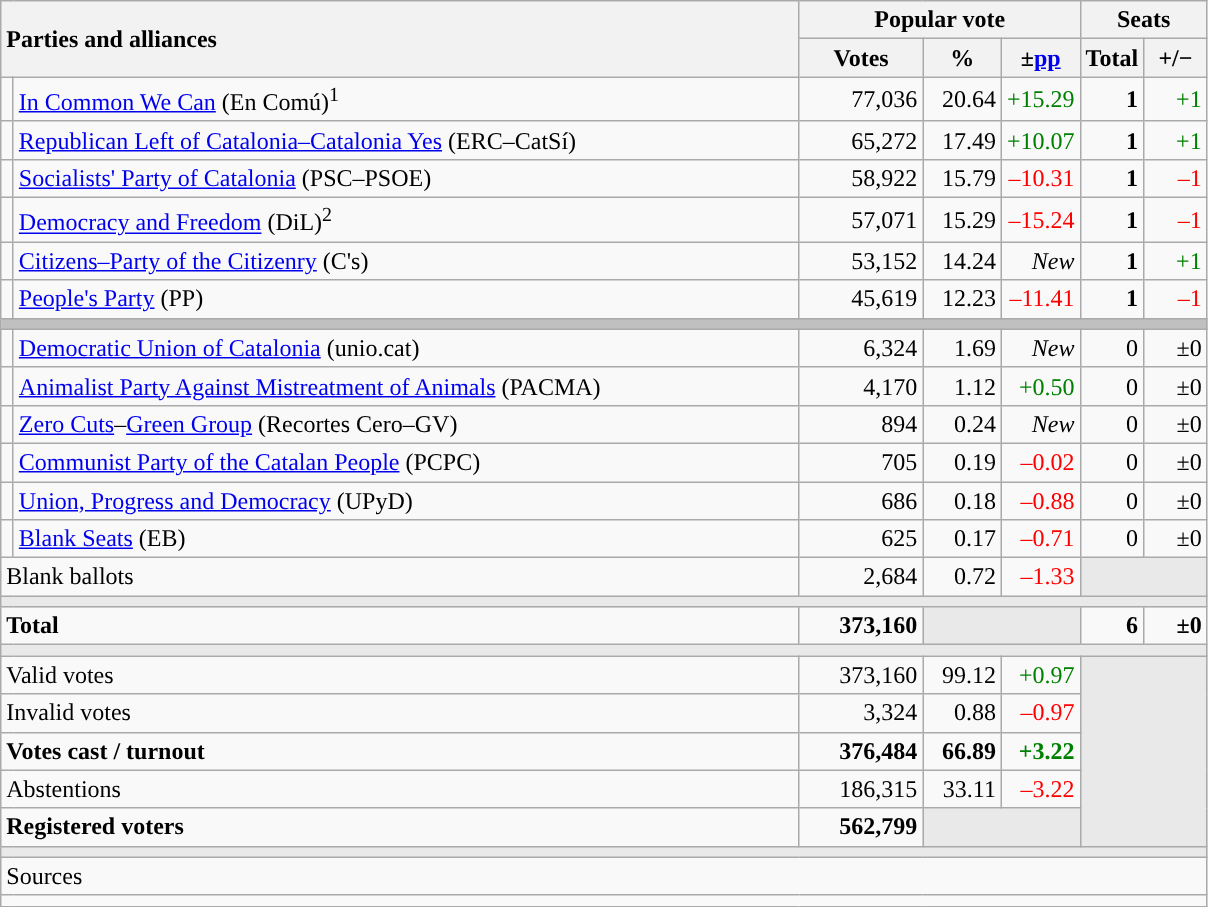<table class="wikitable" style="text-align:right;">
<tr>
<th style="text-align:left;" rowspan="2" colspan="2" width="525">Parties and alliances</th>
<th colspan="3">Popular vote</th>
<th colspan="2">Seats</th>
</tr>
<tr>
<th width="75">Votes</th>
<th width="45">%</th>
<th width="45">±<a href='#'>pp</a></th>
<th width="35">Total</th>
<th width="35">+/−</th>
</tr>
<tr>
<td width="1" style="color:inherit;background:"></td>
<td align="left"><a href='#'>In Common We Can</a> (En Comú)<sup>1</sup></td>
<td>77,036</td>
<td>20.64</td>
<td style="color:green;">+15.29</td>
<td><strong>1</strong></td>
<td style="color:green;">+1</td>
</tr>
<tr>
<td style="color:inherit;background:"></td>
<td align="left"><a href='#'>Republican Left of Catalonia–Catalonia Yes</a> (ERC–CatSí)</td>
<td>65,272</td>
<td>17.49</td>
<td style="color:green;">+10.07</td>
<td><strong>1</strong></td>
<td style="color:green;">+1</td>
</tr>
<tr>
<td style="color:inherit;background:"></td>
<td align="left"><a href='#'>Socialists' Party of Catalonia</a> (PSC–PSOE)</td>
<td>58,922</td>
<td>15.79</td>
<td style="color:red;">–10.31</td>
<td><strong>1</strong></td>
<td style="color:red;">–1</td>
</tr>
<tr>
<td style="color:inherit;background:"></td>
<td align="left"><a href='#'>Democracy and Freedom</a> (DiL)<sup>2</sup></td>
<td>57,071</td>
<td>15.29</td>
<td style="color:red;">–15.24</td>
<td><strong>1</strong></td>
<td style="color:red;">–1</td>
</tr>
<tr>
<td style="color:inherit;background:"></td>
<td align="left"><a href='#'>Citizens–Party of the Citizenry</a> (C's)</td>
<td>53,152</td>
<td>14.24</td>
<td><em>New</em></td>
<td><strong>1</strong></td>
<td style="color:green;">+1</td>
</tr>
<tr>
<td style="color:inherit;background:"></td>
<td align="left"><a href='#'>People's Party</a> (PP)</td>
<td>45,619</td>
<td>12.23</td>
<td style="color:red;">–11.41</td>
<td><strong>1</strong></td>
<td style="color:red;">–1</td>
</tr>
<tr>
<td colspan="7" bgcolor="#C0C0C0"></td>
</tr>
<tr>
<td style="color:inherit;background:"></td>
<td align="left"><a href='#'>Democratic Union of Catalonia</a> (unio.cat)</td>
<td>6,324</td>
<td>1.69</td>
<td><em>New</em></td>
<td>0</td>
<td>±0</td>
</tr>
<tr>
<td style="color:inherit;background:"></td>
<td align="left"><a href='#'>Animalist Party Against Mistreatment of Animals</a> (PACMA)</td>
<td>4,170</td>
<td>1.12</td>
<td style="color:green;">+0.50</td>
<td>0</td>
<td>±0</td>
</tr>
<tr>
<td style="color:inherit;background:"></td>
<td align="left"><a href='#'>Zero Cuts</a>–<a href='#'>Green Group</a> (Recortes Cero–GV)</td>
<td>894</td>
<td>0.24</td>
<td><em>New</em></td>
<td>0</td>
<td>±0</td>
</tr>
<tr>
<td style="color:inherit;background:"></td>
<td align="left"><a href='#'>Communist Party of the Catalan People</a> (PCPC)</td>
<td>705</td>
<td>0.19</td>
<td style="color:red;">–0.02</td>
<td>0</td>
<td>±0</td>
</tr>
<tr>
<td style="color:inherit;background:"></td>
<td align="left"><a href='#'>Union, Progress and Democracy</a> (UPyD)</td>
<td>686</td>
<td>0.18</td>
<td style="color:red;">–0.88</td>
<td>0</td>
<td>±0</td>
</tr>
<tr>
<td style="color:inherit;background:"></td>
<td align="left"><a href='#'>Blank Seats</a> (EB)</td>
<td>625</td>
<td>0.17</td>
<td style="color:red;">–0.71</td>
<td>0</td>
<td>±0</td>
</tr>
<tr>
<td align="left" colspan="2">Blank ballots</td>
<td>2,684</td>
<td>0.72</td>
<td style="color:red;">–1.33</td>
<td bgcolor="#E9E9E9" colspan="2"></td>
</tr>
<tr>
<td colspan="7" bgcolor="#E9E9E9"></td>
</tr>
<tr style="font-weight:bold;">
<td align="left" colspan="2">Total</td>
<td>373,160</td>
<td bgcolor="#E9E9E9" colspan="2"></td>
<td>6</td>
<td>±0</td>
</tr>
<tr>
<td colspan="7" bgcolor="#E9E9E9"></td>
</tr>
<tr>
<td align="left" colspan="2">Valid votes</td>
<td>373,160</td>
<td>99.12</td>
<td style="color:green;">+0.97</td>
<td bgcolor="#E9E9E9" colspan="2" rowspan="5"></td>
</tr>
<tr>
<td align="left" colspan="2">Invalid votes</td>
<td>3,324</td>
<td>0.88</td>
<td style="color:red;">–0.97</td>
</tr>
<tr style="font-weight:bold;">
<td align="left" colspan="2">Votes cast / turnout</td>
<td>376,484</td>
<td>66.89</td>
<td style="color:green;">+3.22</td>
</tr>
<tr>
<td align="left" colspan="2">Abstentions</td>
<td>186,315</td>
<td>33.11</td>
<td style="color:red;">–3.22</td>
</tr>
<tr style="font-weight:bold;">
<td align="left" colspan="2">Registered voters</td>
<td>562,799</td>
<td bgcolor="#E9E9E9" colspan="2"></td>
</tr>
<tr>
<td colspan="7" bgcolor="#E9E9E9"></td>
</tr>
<tr>
<td align="left" colspan="7">Sources</td>
</tr>
<tr>
<td colspan="7" style="text-align:left; max-width:790px;"></td>
</tr>
</table>
